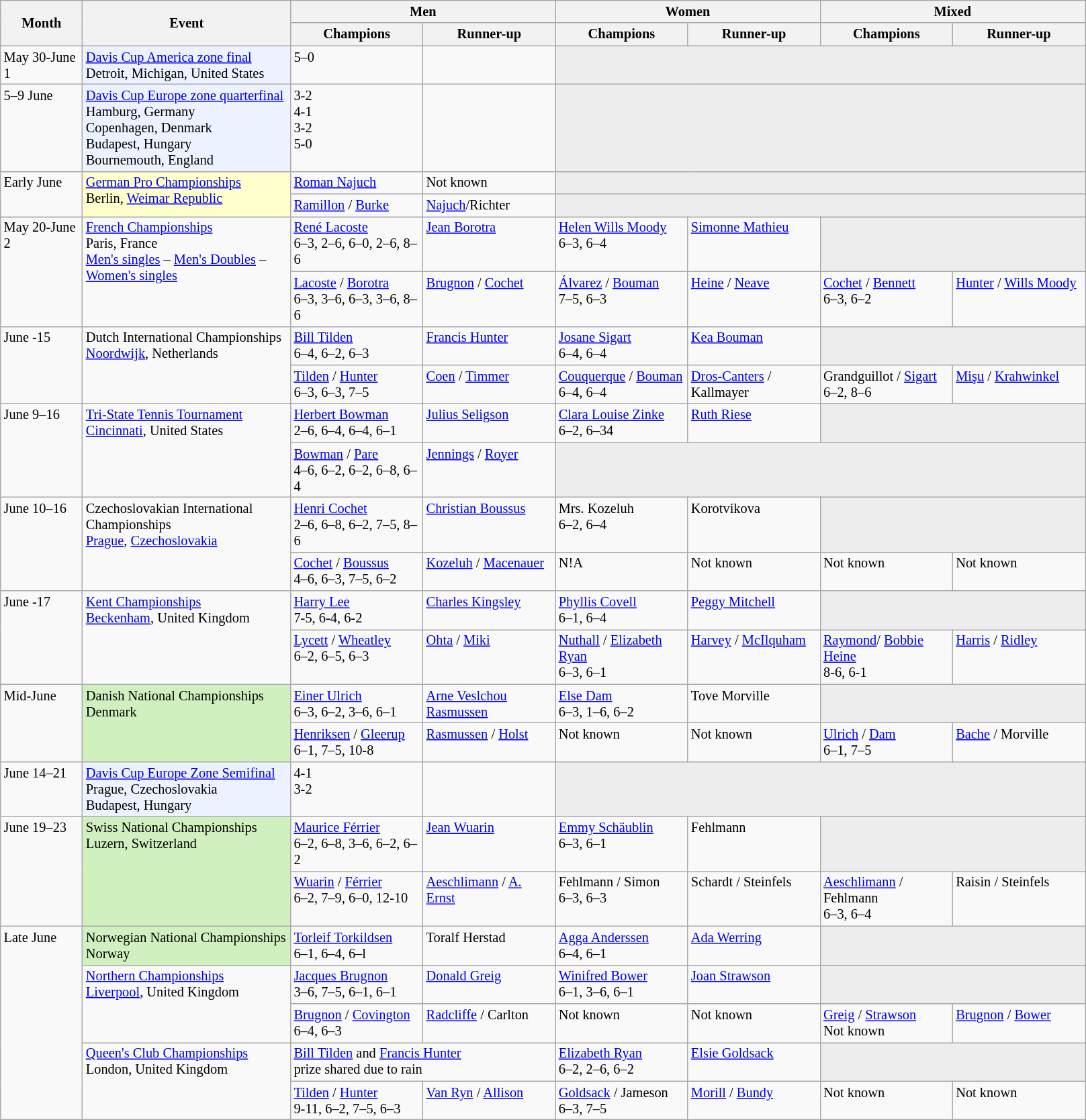<table class="wikitable" style="font-size:85%;">
<tr>
<th rowspan="2" style="width:75px;">Month</th>
<th rowspan="2" style="width:200px;">Event</th>
<th colspan="2" style="width:250px;">Men</th>
<th colspan="2" style="width:250px;">Women</th>
<th colspan="2" style="width:250px;">Mixed</th>
</tr>
<tr>
<th style="width:125px;">Champions</th>
<th style="width:125px;">Runner-up</th>
<th style="width:125px;">Champions</th>
<th style="width:125px;">Runner-up</th>
<th style="width:125px;">Champions</th>
<th style="width:125px;">Runner-up</th>
</tr>
<tr valign=top>
<td>May 30-June 1</td>
<td style="background:#ECF2FF;"><a href='#'>Davis Cup America zone final</a><br>Detroit, Michigan, United States</td>
<td><strong></strong> 5–0</td>
<td></td>
<td style="background:#ededed;" colspan="4"></td>
</tr>
<tr valign=top>
<td>5–9 June</td>
<td style="background:#ECF2FF;"><a href='#'>Davis Cup Europe zone quarterfinal</a><br>Hamburg, Germany<br>Copenhagen, Denmark<br>Budapest, Hungary<br>Bournemouth, England</td>
<td><strong></strong> 3-2<br><strong></strong> 4-1<br><strong></strong> 3-2<br><strong></strong> 5-0</td>
<td><br><br><br></td>
<td style="background:#ededed;" colspan="4"></td>
</tr>
<tr valign=top>
<td rowspan=2>Early June</td>
<td rowspan=2 style="background:#ffc;"><a href='#'>German Pro Championships</a><br>Berlin, <a href='#'>Weimar Republic</a></td>
<td> <a href='#'>Roman Najuch</a><br></td>
<td>Not known</td>
<td style="background:#ededed;" colspan="4"></td>
</tr>
<tr valign=top>
<td> <a href='#'>Ramillon</a> / <a href='#'>Burke</a><br></td>
<td> <a href='#'>Najuch</a>/Richter</td>
<td style="background:#ededed;" colspan="4"></td>
</tr>
<tr valign=top>
<td rowspan=2>May 20-June 2</td>
<td rowspan="2"><a href='#'>French Championships</a><br> Paris, France<br><a href='#'>Men's singles</a> – <a href='#'>Men's Doubles</a> – <a href='#'>Women's singles</a></td>
<td> <a href='#'>René Lacoste</a><br>6–3, 2–6, 6–0, 2–6, 8–6</td>
<td> <a href='#'>Jean Borotra</a></td>
<td> <a href='#'>Helen Wills Moody</a><br>6–3, 6–4</td>
<td> <a href='#'>Simonne Mathieu</a></td>
<td style="background:#ededed;" colspan="2"></td>
</tr>
<tr valign=top>
<td> <a href='#'>Lacoste</a> /  <a href='#'>Borotra</a><br>6–3, 3–6, 6–3, 3–6, 8–6</td>
<td> <a href='#'>Brugnon</a> /  <a href='#'>Cochet</a></td>
<td> <a href='#'>Álvarez</a> /  <a href='#'>Bouman</a><br> 7–5, 6–3</td>
<td> <a href='#'>Heine</a> /  <a href='#'>Neave</a></td>
<td> <a href='#'>Cochet</a> /  <a href='#'>Bennett</a><br>6–3, 6–2</td>
<td> <a href='#'>Hunter</a> /  <a href='#'>Wills Moody</a></td>
</tr>
<tr valign=top>
<td rowspan=2>June -15</td>
<td rowspan=2>Dutch International Championships<br><a href='#'>Noordwijk</a>, Netherlands</td>
<td> <a href='#'>Bill Tilden</a><br>6–4, 6–2, 6–3</td>
<td> <a href='#'>Francis Hunter</a></td>
<td> <a href='#'>Josane Sigart</a> <br>6–4, 6–4</td>
<td> <a href='#'>Kea Bouman</a></td>
<td style="background:#ededed;" colspan="2"></td>
</tr>
<tr valign=top>
<td> <a href='#'>Tilden</a> /  <a href='#'>Hunter</a><br>6–3, 6–3, 7–5</td>
<td><a href='#'>Coen</a> /  <a href='#'>Timmer</a></td>
<td> <a href='#'>Couquerque</a> /  <a href='#'>Bouman</a><br>6–4, 6–4</td>
<td> <a href='#'>Dros-Canters</a> / Kallmayer</td>
<td> Grandguillot /  <a href='#'>Sigart</a><br>6–2, 8–6</td>
<td> <a href='#'>Mişu</a> /  <a href='#'>Krahwinkel</a></td>
</tr>
<tr valign=top>
<td rowspan=2>June 9–16</td>
<td rowspan="2"><a href='#'>Tri-State Tennis Tournament</a><br> <a href='#'>Cincinnati</a>, United States</td>
<td> <a href='#'>Herbert Bowman</a><br>2–6, 6–4, 6–4, 6–1</td>
<td> <a href='#'>Julius Seligson</a></td>
<td> <a href='#'>Clara Louise Zinke</a><br>6–2, 6–34</td>
<td> <a href='#'>Ruth Riese</a></td>
<td style="background:#ededed;" colspan="2"></td>
</tr>
<tr valign=top>
<td> <a href='#'>Bowman</a> /  <a href='#'>Pare</a><br>4–6, 6–2, 6–2, 6–8, 6–4</td>
<td> <a href='#'>Jennings</a> /   <a href='#'>Royer</a></td>
<td style="background:#ededed;" colspan="4"></td>
</tr>
<tr valign=top>
<td rowspan=2>June 10–16</td>
<td rowspan="2">Czechoslovakian International Championships<br> <a href='#'>Prague</a>, <a href='#'>Czechoslovakia</a></td>
<td> <a href='#'>Henri Cochet</a><br>2–6, 6–8, 6–2, 7–5, 8–6</td>
<td> <a href='#'>Christian Boussus</a></td>
<td> Mrs. Kozeluh<br>6–2, 6–4</td>
<td>Korotvikova</td>
<td style="background:#ededed;" colspan="2"></td>
</tr>
<tr valign=top>
<td> <a href='#'>Cochet</a> /   <a href='#'>Boussus</a><br>4–6, 6–3, 7–5, 6–2</td>
<td> <a href='#'>Kozeluh</a> /  <a href='#'>Macenauer</a></td>
<td>N!A</td>
<td>Not known</td>
<td>Not known</td>
<td>Not known</td>
</tr>
<tr valign=top>
<td rowspan="2">June -17</td>
<td rowspan="2"><a href='#'>Kent Championships</a><br><a href='#'>Beckenham</a>, United Kingdom</td>
<td> <a href='#'>Harry Lee</a><br>7-5, 6-4, 6-2</td>
<td> <a href='#'>Charles Kingsley</a></td>
<td> <a href='#'>Phyllis Covell</a><br>6–1, 6–4</td>
<td> <a href='#'>Peggy Mitchell</a></td>
<td style="background:#ededed;" colspan="2"></td>
</tr>
<tr valign=top>
<td> <a href='#'>Lycett</a> /  <a href='#'>Wheatley</a><br> 6–2, 6–5, 6–3</td>
<td> <a href='#'>Ohta</a> /  <a href='#'>Miki</a></td>
<td> <a href='#'>Nuthall</a> /  <a href='#'>Elizabeth Ryan</a><br>6–3, 6–1</td>
<td> <a href='#'>Harvey</a> /  <a href='#'>McIlquham</a></td>
<td> <a href='#'>Raymond</a>/  <a href='#'>Bobbie Heine</a><br>8-6, 6-1</td>
<td> <a href='#'>Harris</a> /  <a href='#'>Ridley</a></td>
</tr>
<tr valign=top>
<td rowspan="2">Mid-June</td>
<td rowspan="2" style="background:#d0f0c0;">Danish National Championships<br> Denmark</td>
<td> <a href='#'>Einer Ulrich</a><br>6–3, 6–2, 3–6, 6–1</td>
<td> <a href='#'>Arne Veslchou Rasmussen</a></td>
<td> <a href='#'>Else Dam</a><br>6–3, 1–6, 6–2</td>
<td> Tove Morville</td>
<td style="background:#ededed;" colspan="2"></td>
</tr>
<tr valign=top>
<td> <a href='#'>Henriksen</a> /  <a href='#'>Gleerup</a><br>6–1, 7–5, 10-8</td>
<td> <a href='#'>Rasmussen</a> /  <a href='#'>Holst</a></td>
<td>Not known</td>
<td>Not known</td>
<td> <a href='#'>Ulrich</a> /  <a href='#'>Dam</a><br>6–1, 7–5</td>
<td> <a href='#'>Bache</a> / Morville</td>
</tr>
<tr valign=top>
<td>June 14–21</td>
<td style="background:#ECF2FF;"><a href='#'>Davis Cup Europe Zone Semifinal</a><br>Prague, Czechoslovakia<br>Budapest, Hungary</td>
<td><strong></strong> 4-1<br><strong></strong> 3-2</td>
<td><br></td>
<td style="background:#ededed;" colspan="4"></td>
</tr>
<tr valign=top>
<td rowspan=2>June 19–23</td>
<td rowspan="2" style="background:#d0f0c0;">Swiss National Championships<br> Luzern, Switzerland</td>
<td> <a href='#'>Maurice Férrier</a><br>6–2, 6–8, 3–6, 6–2, 6–2</td>
<td> <a href='#'>Jean Wuarin</a></td>
<td> <a href='#'>Emmy Schäublin</a><br>6–3, 6–1</td>
<td> Fehlmann</td>
<td style="background:#ededed;" colspan="2"></td>
</tr>
<tr valign=top>
<td> <a href='#'>Wuarin</a> /  <a href='#'>Férrier</a><br>6–2, 7–9, 6–0, 12-10</td>
<td> <a href='#'>Aeschlimann</a> /  <a href='#'>A. Ernst</a></td>
<td>Fehlmann /  Simon<br>6–3, 6–3</td>
<td>Schardt / Steinfels</td>
<td> <a href='#'>Aeschlimann</a> / Fehlmann<br>6–3, 6–4</td>
<td>Raisin / Steinfels</td>
</tr>
<tr valign=top>
<td rowspan=5>Late June</td>
<td style="background:#d0f0c0;">Norwegian National Championships<br> Norway</td>
<td> <a href='#'>Torleif Torkildsen</a><br>6–1, 6–4, 6–l</td>
<td> Toralf Herstad</td>
<td> <a href='#'>Agga Anderssen</a><br>6–4, 6–1</td>
<td> <a href='#'>Ada Werring</a></td>
<td style="background:#ededed;" colspan="2"></td>
</tr>
<tr valign=top>
<td rowspan="2"><a href='#'>Northern Championships</a><br> <a href='#'>Liverpool</a>, United Kingdom</td>
<td> <a href='#'>Jacques Brugnon</a><br>3–6, 7–5, 6–1, 6–1</td>
<td> <a href='#'>Donald Greig</a></td>
<td> <a href='#'>Winifred Bower</a><br>6–1, 3–6, 6–1</td>
<td> <a href='#'>Joan Strawson</a></td>
<td style="background:#ededed;" colspan="2"></td>
</tr>
<tr valign=top>
<td> <a href='#'>Brugnon</a> /  <a href='#'>Covington</a><br>6–4, 6–3</td>
<td> <a href='#'>Radcliffe</a> / Carlton</td>
<td>Not known</td>
<td>Not known</td>
<td> <a href='#'>Greig</a> /  <a href='#'>Strawson</a><br>Not known</td>
<td> <a href='#'>Brugnon</a> /  <a href='#'>Bower</a></td>
</tr>
<tr valign=top>
<td rowspan="2"><a href='#'>Queen's Club Championships</a><br>London, United Kingdom</td>
<td colspan="2"> <a href='#'>Bill Tilden</a> and  <a href='#'>Francis Hunter</a><br>prize shared due to rain</td>
<td> <a href='#'>Elizabeth Ryan</a><br>6–2, 2–6, 6–2</td>
<td> <a href='#'>Elsie Goldsack</a></td>
<td style="background:#ededed;" colspan="2"></td>
</tr>
<tr valign=top>
<td> <a href='#'>Tilden</a> /  <a href='#'>Hunter</a><br>9-11, 6–2, 7–5, 6–3</td>
<td> <a href='#'>Van Ryn</a> /  <a href='#'>Allison</a></td>
<td> <a href='#'>Goldsack</a> / Jameson<br>6–3, 7–5</td>
<td> <a href='#'>Morill</a> /  <a href='#'>Bundy</a></td>
<td>Not known</td>
<td>Not known</td>
</tr>
</table>
